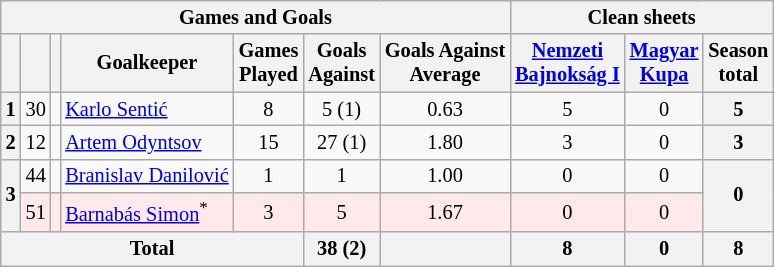<table class="wikitable sortable sticky-header" style="text-align:center; font-size:85%;">
<tr>
<th colspan="7">Games and Goals</th>
<th colspan="3">Clean sheets</th>
</tr>
<tr>
<th></th>
<th></th>
<th></th>
<th>Goalkeeper</th>
<th>Games<br>Played</th>
<th>Goals<br>Against</th>
<th>Goals Against<br>Average</th>
<th><a href='#'>Nemzeti<br>Bajnokság I</a></th>
<th><a href='#'>Magyar<br>Kupa</a></th>
<th>Season<br>total</th>
</tr>
<tr>
<th>1</th>
<td>30</td>
<td></td>
<td style="text-align:left;" data-sort-value="Sentic"><a href='#'>Karlo Sentić</a></td>
<td>8</td>
<td>5 (1)</td>
<td>0.63</td>
<td>5</td>
<td>0</td>
<th>5</th>
</tr>
<tr>
<th>2</th>
<td>12</td>
<td></td>
<td style="text-align:left;" data-sort-value="Odyntsov"><a href='#'>Artem Odyntsov</a></td>
<td>15</td>
<td>27 (1)</td>
<td>1.80</td>
<td>3</td>
<td>0</td>
<th>3</th>
</tr>
<tr>
<th rowspan="2">3</th>
<td>44</td>
<td></td>
<td style="text-align:left;" data-sort-value="Danilovic"><a href='#'>Branislav Danilović</a></td>
<td>1</td>
<td>1</td>
<td>1.00</td>
<td>0</td>
<td>0</td>
<th rowspan="2">0</th>
</tr>
<tr bgcolor="#ffe9ec">
<td>51</td>
<td></td>
<td style="text-align:left;" data-sort-value="Simon"><a href='#'>Barnabás Simon</a><sup>*</sup></td>
<td>3</td>
<td>5</td>
<td>1.67</td>
<td>0</td>
<td>0</td>
</tr>
<tr>
<th colspan="5">Total</th>
<th>38 (2)</th>
<th></th>
<th>8</th>
<th>0</th>
<th>8</th>
</tr>
</table>
